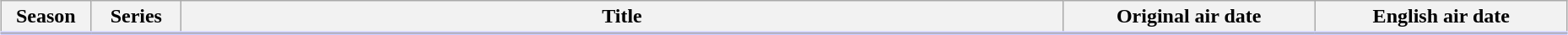<table class="wikitable" style="width:98%; margin:auto; background:#FFF;">
<tr style="border-bottom: 3px solid #CCF;">
<th style="width:4em;">Season</th>
<th style="width:4em;">Series</th>
<th>Title</th>
<th style="width:12em;">Original air date</th>
<th style="width:12em;">English air date</th>
</tr>
<tr>
</tr>
</table>
